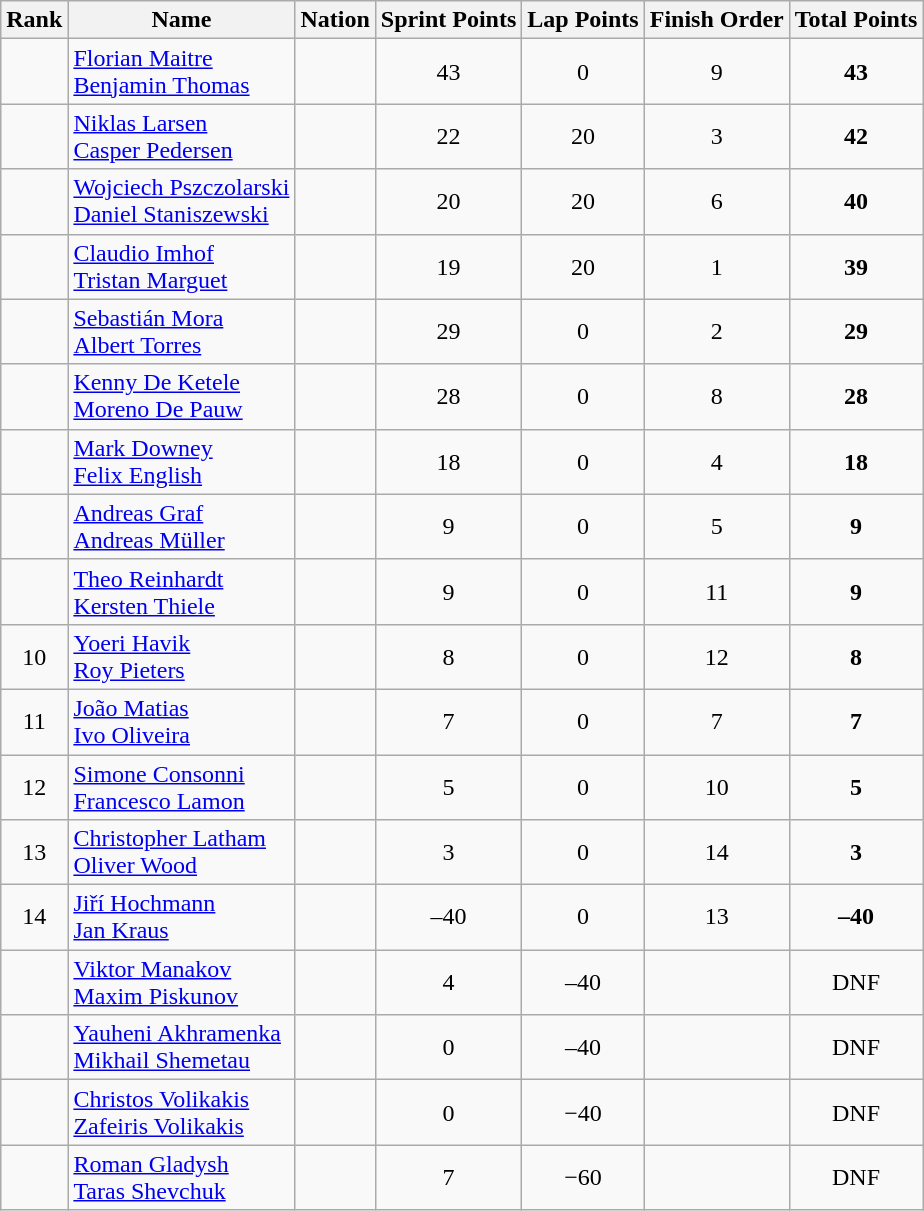<table class="wikitable sortable" style="text-align:center">
<tr>
<th>Rank</th>
<th>Name</th>
<th>Nation</th>
<th>Sprint Points</th>
<th>Lap Points</th>
<th>Finish Order</th>
<th>Total Points</th>
</tr>
<tr>
<td></td>
<td align=left><a href='#'>Florian Maitre</a><br><a href='#'>Benjamin Thomas</a></td>
<td align=left></td>
<td>43</td>
<td>0</td>
<td>9</td>
<td><strong>43</strong></td>
</tr>
<tr>
<td></td>
<td align=left><a href='#'>Niklas Larsen</a><br><a href='#'>Casper Pedersen</a></td>
<td align=left></td>
<td>22</td>
<td>20</td>
<td>3</td>
<td><strong>42</strong></td>
</tr>
<tr>
<td></td>
<td align=left><a href='#'>Wojciech Pszczolarski</a><br><a href='#'>Daniel Staniszewski</a></td>
<td align=left></td>
<td>20</td>
<td>20</td>
<td>6</td>
<td><strong>40</strong></td>
</tr>
<tr>
<td></td>
<td align=left><a href='#'>Claudio Imhof</a><br><a href='#'>Tristan Marguet</a></td>
<td align=left></td>
<td>19</td>
<td>20</td>
<td>1</td>
<td><strong>39</strong></td>
</tr>
<tr>
<td></td>
<td align=left><a href='#'>Sebastián Mora</a><br><a href='#'>Albert Torres</a></td>
<td align=left></td>
<td>29</td>
<td>0</td>
<td>2</td>
<td><strong>29</strong></td>
</tr>
<tr>
<td></td>
<td align=left><a href='#'>Kenny De Ketele</a><br><a href='#'>Moreno De Pauw</a></td>
<td align=left></td>
<td>28</td>
<td>0</td>
<td>8</td>
<td><strong>28</strong></td>
</tr>
<tr>
<td></td>
<td align=left><a href='#'>Mark Downey</a><br><a href='#'>Felix English</a></td>
<td align=left></td>
<td>18</td>
<td>0</td>
<td>4</td>
<td><strong>18</strong></td>
</tr>
<tr>
<td></td>
<td align=left><a href='#'>Andreas Graf</a><br><a href='#'>Andreas Müller</a></td>
<td align=left></td>
<td>9</td>
<td>0</td>
<td>5</td>
<td><strong>9</strong></td>
</tr>
<tr>
<td></td>
<td align=left><a href='#'>Theo Reinhardt</a><br><a href='#'>Kersten Thiele</a></td>
<td align=left></td>
<td>9</td>
<td>0</td>
<td>11</td>
<td><strong>9</strong></td>
</tr>
<tr>
<td>10</td>
<td align=left><a href='#'>Yoeri Havik</a><br><a href='#'>Roy Pieters</a></td>
<td align=left></td>
<td>8</td>
<td>0</td>
<td>12</td>
<td><strong>8</strong></td>
</tr>
<tr>
<td>11</td>
<td align=left><a href='#'>João Matias</a><br><a href='#'>Ivo Oliveira</a></td>
<td align=left></td>
<td>7</td>
<td>0</td>
<td>7</td>
<td><strong>7</strong></td>
</tr>
<tr>
<td>12</td>
<td align=left><a href='#'>Simone Consonni</a><br><a href='#'>Francesco Lamon</a></td>
<td align=left></td>
<td>5</td>
<td>0</td>
<td>10</td>
<td><strong>5</strong></td>
</tr>
<tr>
<td>13</td>
<td align=left><a href='#'>Christopher Latham</a><br><a href='#'>Oliver Wood</a></td>
<td align=left></td>
<td>3</td>
<td>0</td>
<td>14</td>
<td><strong>3</strong></td>
</tr>
<tr>
<td>14</td>
<td align=left><a href='#'>Jiří Hochmann</a><br><a href='#'>Jan Kraus</a></td>
<td align=left></td>
<td>–40</td>
<td>0</td>
<td>13</td>
<td><strong>–40</strong></td>
</tr>
<tr>
<td></td>
<td align=left><a href='#'>Viktor Manakov</a><br><a href='#'>Maxim Piskunov</a></td>
<td align=left></td>
<td>4</td>
<td>–40</td>
<td></td>
<td>DNF</td>
</tr>
<tr>
<td></td>
<td align=left><a href='#'>Yauheni Akhramenka</a><br><a href='#'>Mikhail Shemetau</a></td>
<td align=left></td>
<td>0</td>
<td>–40</td>
<td></td>
<td>DNF</td>
</tr>
<tr>
<td></td>
<td align=left><a href='#'>Christos Volikakis</a><br><a href='#'>Zafeiris Volikakis</a></td>
<td align=left></td>
<td>0</td>
<td>−40</td>
<td></td>
<td>DNF</td>
</tr>
<tr>
<td></td>
<td align=left><a href='#'>Roman Gladysh</a><br><a href='#'>Taras Shevchuk</a></td>
<td align=left></td>
<td>7</td>
<td>−60</td>
<td></td>
<td>DNF</td>
</tr>
</table>
